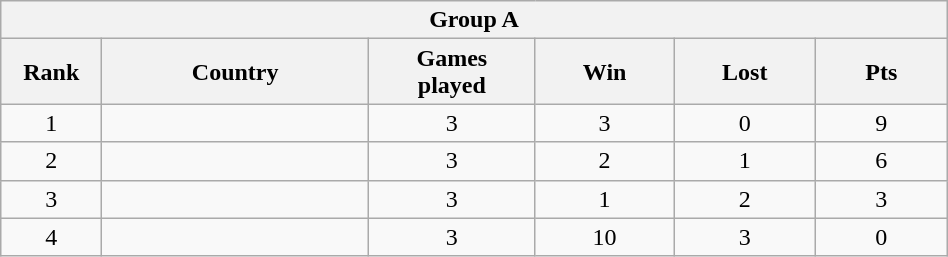<table class="wikitable" style= "text-align: center; Width:50%">
<tr>
<th colspan= 6>Group A</th>
</tr>
<tr>
<th width=2%>Rank</th>
<th width=10%>Country</th>
<th width=5%>Games <br> played</th>
<th width=5%>Win</th>
<th width=5%>Lost</th>
<th width=5%>Pts</th>
</tr>
<tr>
<td>1</td>
<td style= "text-align: left"></td>
<td>3</td>
<td>3</td>
<td>0</td>
<td>9</td>
</tr>
<tr>
<td>2</td>
<td style= "text-align: left"></td>
<td>3</td>
<td>2</td>
<td>1</td>
<td>6</td>
</tr>
<tr>
<td>3</td>
<td style= "text-align: left"></td>
<td>3</td>
<td>1</td>
<td>2</td>
<td>3</td>
</tr>
<tr>
<td>4</td>
<td style= "text-align: left"></td>
<td>3</td>
<td>10</td>
<td>3</td>
<td>0</td>
</tr>
</table>
